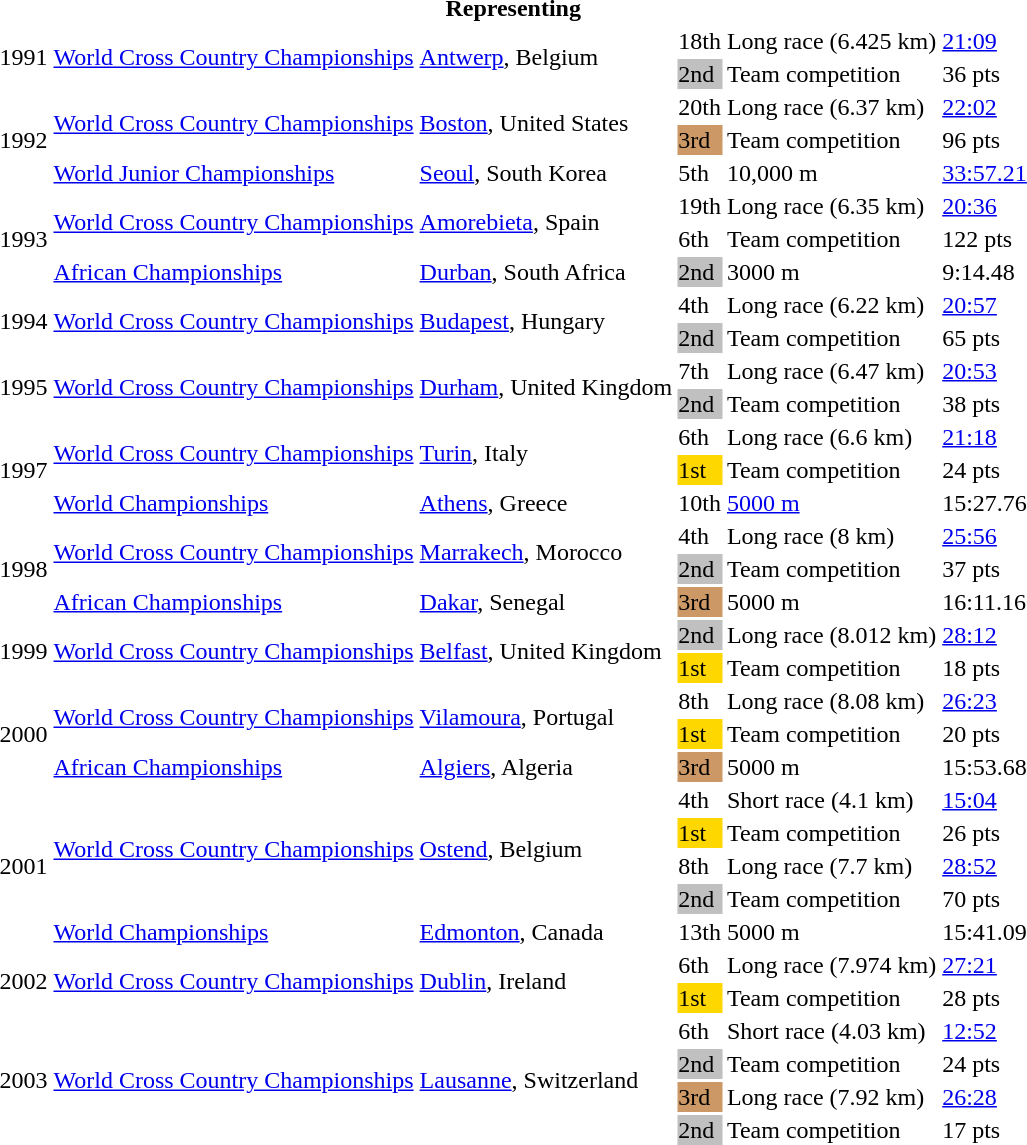<table>
<tr>
<th colspan="6">Representing </th>
</tr>
<tr>
<td rowspan=2>1991</td>
<td rowspan=2><a href='#'>World Cross Country Championships</a></td>
<td rowspan=2><a href='#'>Antwerp</a>, Belgium</td>
<td>18th</td>
<td>Long race (6.425 km)</td>
<td><a href='#'>21:09</a></td>
</tr>
<tr>
<td bgcolor="silver">2nd</td>
<td>Team competition</td>
<td>36 pts</td>
</tr>
<tr>
<td rowspan=3>1992</td>
<td rowspan=2><a href='#'>World Cross Country Championships</a></td>
<td rowspan=2><a href='#'>Boston</a>, United States</td>
<td>20th</td>
<td>Long race (6.37 km)</td>
<td><a href='#'>22:02</a></td>
</tr>
<tr>
<td bgcolor="cc9966">3rd</td>
<td>Team competition</td>
<td>96 pts</td>
</tr>
<tr>
<td><a href='#'>World Junior Championships</a></td>
<td><a href='#'>Seoul</a>, South Korea</td>
<td>5th</td>
<td>10,000 m</td>
<td><a href='#'>33:57.21</a></td>
</tr>
<tr>
<td rowspan=3>1993</td>
<td rowspan=2><a href='#'>World Cross Country Championships</a></td>
<td rowspan=2><a href='#'>Amorebieta</a>, Spain</td>
<td>19th</td>
<td>Long race (6.35 km)</td>
<td><a href='#'>20:36</a></td>
</tr>
<tr>
<td>6th</td>
<td>Team competition</td>
<td>122 pts</td>
</tr>
<tr>
<td><a href='#'>African Championships</a></td>
<td><a href='#'>Durban</a>, South Africa</td>
<td bgcolor="silver">2nd</td>
<td>3000 m</td>
<td>9:14.48</td>
</tr>
<tr>
<td rowspan=2>1994</td>
<td rowspan=2><a href='#'>World Cross Country Championships</a></td>
<td rowspan=2><a href='#'>Budapest</a>, Hungary</td>
<td>4th</td>
<td>Long race (6.22 km)</td>
<td><a href='#'>20:57</a></td>
</tr>
<tr>
<td bgcolor="silver">2nd</td>
<td>Team competition</td>
<td>65 pts</td>
</tr>
<tr>
<td rowspan=2>1995</td>
<td rowspan=2><a href='#'>World Cross Country Championships</a></td>
<td rowspan=2><a href='#'>Durham</a>, United Kingdom</td>
<td>7th</td>
<td>Long race (6.47 km)</td>
<td><a href='#'>20:53</a></td>
</tr>
<tr>
<td bgcolor="silver">2nd</td>
<td>Team competition</td>
<td>38 pts</td>
</tr>
<tr>
<td rowspan=3>1997</td>
<td rowspan=2><a href='#'>World Cross Country Championships</a></td>
<td rowspan=2><a href='#'>Turin</a>, Italy</td>
<td>6th</td>
<td>Long race (6.6 km)</td>
<td><a href='#'>21:18</a></td>
</tr>
<tr>
<td bgcolor="gold">1st</td>
<td>Team competition</td>
<td>24 pts</td>
</tr>
<tr>
<td><a href='#'>World Championships</a></td>
<td><a href='#'>Athens</a>, Greece</td>
<td>10th</td>
<td><a href='#'>5000 m</a></td>
<td>15:27.76</td>
</tr>
<tr>
<td rowspan=3>1998</td>
<td rowspan=2><a href='#'>World Cross Country Championships</a></td>
<td rowspan=2><a href='#'>Marrakech</a>, Morocco</td>
<td>4th</td>
<td>Long race (8 km)</td>
<td><a href='#'>25:56</a></td>
</tr>
<tr>
<td bgcolor="silver">2nd</td>
<td>Team competition</td>
<td>37 pts</td>
</tr>
<tr>
<td><a href='#'>African Championships</a></td>
<td><a href='#'>Dakar</a>, Senegal</td>
<td bgcolor="cc9966">3rd</td>
<td>5000 m</td>
<td>16:11.16</td>
</tr>
<tr>
<td rowspan=2>1999</td>
<td rowspan=2><a href='#'>World Cross Country Championships</a></td>
<td rowspan=2><a href='#'>Belfast</a>, United Kingdom</td>
<td bgcolor="silver">2nd</td>
<td>Long race (8.012 km)</td>
<td><a href='#'>28:12</a></td>
</tr>
<tr>
<td bgcolor="gold">1st</td>
<td>Team competition</td>
<td>18 pts</td>
</tr>
<tr>
<td rowspan=3>2000</td>
<td rowspan=2><a href='#'>World Cross Country Championships</a></td>
<td rowspan=2><a href='#'>Vilamoura</a>, Portugal</td>
<td>8th</td>
<td>Long race (8.08 km)</td>
<td><a href='#'>26:23</a></td>
</tr>
<tr>
<td bgcolor="gold">1st</td>
<td>Team competition</td>
<td>20 pts</td>
</tr>
<tr>
<td><a href='#'>African Championships</a></td>
<td><a href='#'>Algiers</a>, Algeria</td>
<td bgcolor="cc9966">3rd</td>
<td>5000 m</td>
<td>15:53.68</td>
</tr>
<tr>
<td rowspan=5>2001</td>
<td rowspan=4><a href='#'>World Cross Country Championships</a></td>
<td rowspan=4><a href='#'>Ostend</a>, Belgium</td>
<td>4th</td>
<td>Short race (4.1 km)</td>
<td><a href='#'>15:04</a></td>
</tr>
<tr>
<td bgcolor="gold">1st</td>
<td>Team competition</td>
<td>26 pts</td>
</tr>
<tr>
<td>8th</td>
<td>Long race (7.7 km)</td>
<td><a href='#'>28:52</a></td>
</tr>
<tr>
<td bgcolor="silver">2nd</td>
<td>Team competition</td>
<td>70 pts</td>
</tr>
<tr>
<td><a href='#'>World Championships</a></td>
<td><a href='#'>Edmonton</a>, Canada</td>
<td>13th</td>
<td>5000 m</td>
<td>15:41.09</td>
</tr>
<tr>
<td rowspan=2>2002</td>
<td rowspan=2><a href='#'>World Cross Country Championships</a></td>
<td rowspan=2><a href='#'>Dublin</a>, Ireland</td>
<td>6th</td>
<td>Long race (7.974 km)</td>
<td><a href='#'>27:21</a></td>
</tr>
<tr>
<td bgcolor="gold">1st</td>
<td>Team competition</td>
<td>28 pts</td>
</tr>
<tr>
<td rowspan=4>2003</td>
<td rowspan=4><a href='#'>World Cross Country Championships</a></td>
<td rowspan=4><a href='#'>Lausanne</a>, Switzerland</td>
<td>6th</td>
<td>Short race (4.03 km)</td>
<td><a href='#'>12:52</a></td>
</tr>
<tr>
<td bgcolor="silver">2nd</td>
<td>Team competition</td>
<td>24 pts</td>
</tr>
<tr>
<td bgcolor="cc9966">3rd</td>
<td>Long race (7.92 km)</td>
<td><a href='#'>26:28</a></td>
</tr>
<tr>
<td bgcolor="silver">2nd</td>
<td>Team competition</td>
<td>17 pts</td>
</tr>
</table>
